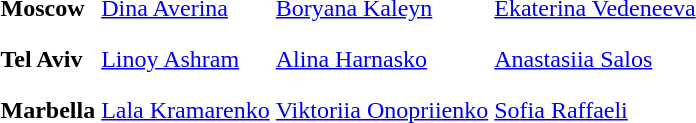<table>
<tr>
<th scope=row style="text-align:left">Moscow</th>
<td style="height:30px;"> <a href='#'>Dina Averina</a></td>
<td style="height:30px;"> <a href='#'>Boryana Kaleyn</a></td>
<td style="height:30px;"> <a href='#'>Ekaterina Vedeneeva</a></td>
</tr>
<tr>
<th scope=row style="text-align:left">Tel Aviv</th>
<td style="height:30px;"> <a href='#'>Linoy Ashram</a></td>
<td style="height:30px;"> <a href='#'>Alina Harnasko</a></td>
<td style="height:30px;"> <a href='#'>Anastasiia Salos</a></td>
</tr>
<tr>
<th scope=row style="text-align:left">Marbella</th>
<td style="height:30px;"> <a href='#'>Lala Kramarenko</a></td>
<td style="height:30px;"> <a href='#'>Viktoriia Onopriienko</a></td>
<td style="height:30px;"> <a href='#'>Sofia Raffaeli</a></td>
</tr>
<tr>
</tr>
</table>
